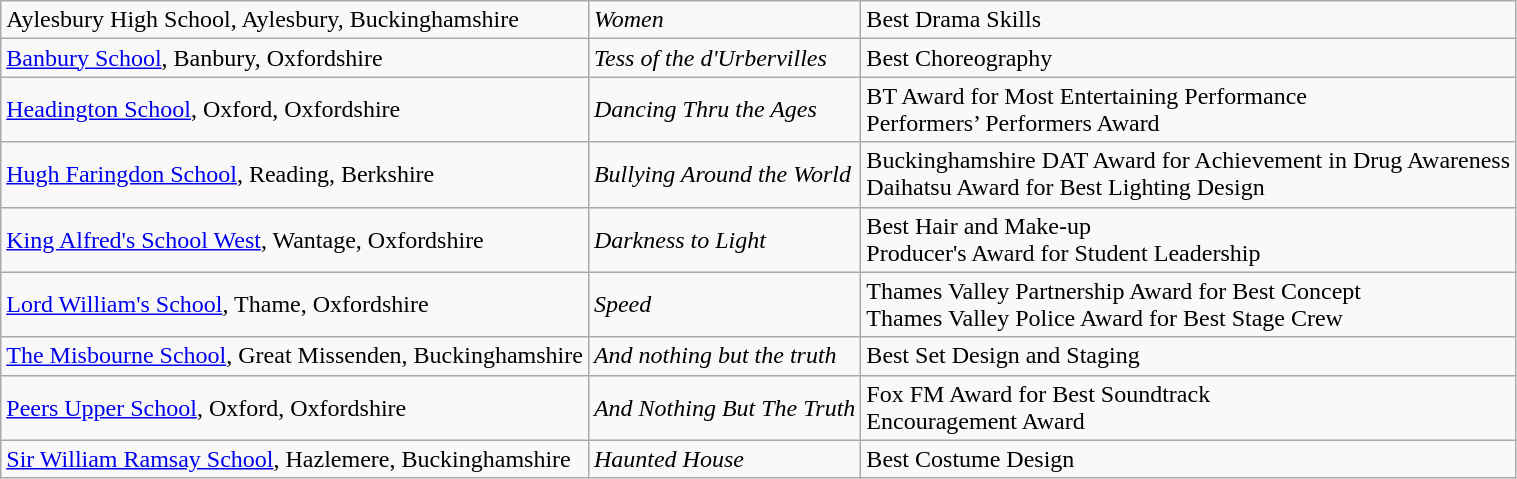<table class="wikitable">
<tr>
<td>Aylesbury High School, Aylesbury, Buckinghamshire</td>
<td><em>Women</em></td>
<td>Best Drama Skills</td>
</tr>
<tr>
<td><a href='#'>Banbury School</a>, Banbury, Oxfordshire</td>
<td><em>Tess of the d'Urbervilles</em></td>
<td>Best Choreography</td>
</tr>
<tr>
<td><a href='#'>Headington School</a>, Oxford, Oxfordshire</td>
<td><em>Dancing Thru the Ages</em></td>
<td>BT Award for Most Entertaining Performance<br>Performers’ Performers Award</td>
</tr>
<tr>
<td><a href='#'>Hugh Faringdon School</a>, Reading, Berkshire</td>
<td><em>Bullying Around the World</em></td>
<td>Buckinghamshire DAT Award for Achievement in Drug Awareness<br>Daihatsu Award for Best Lighting Design</td>
</tr>
<tr>
<td><a href='#'>King Alfred's School West</a>, Wantage, Oxfordshire</td>
<td><em>Darkness to Light</em></td>
<td>Best Hair and Make-up<br>Producer's Award for Student Leadership</td>
</tr>
<tr>
<td><a href='#'>Lord William's School</a>, Thame, Oxfordshire</td>
<td><em>Speed</em></td>
<td>Thames Valley Partnership Award for Best Concept<br>Thames Valley Police Award for Best Stage Crew</td>
</tr>
<tr>
<td><a href='#'>The Misbourne School</a>, Great Missenden, Buckinghamshire</td>
<td><em>And nothing but the truth</em></td>
<td>Best Set Design and Staging</td>
</tr>
<tr>
<td><a href='#'>Peers Upper School</a>, Oxford, Oxfordshire</td>
<td><em>And Nothing But The Truth</em></td>
<td>Fox FM Award for Best Soundtrack<br>Encouragement Award</td>
</tr>
<tr>
<td><a href='#'>Sir William Ramsay School</a>, Hazlemere, Buckinghamshire</td>
<td><em>Haunted House</em></td>
<td>Best Costume Design</td>
</tr>
</table>
